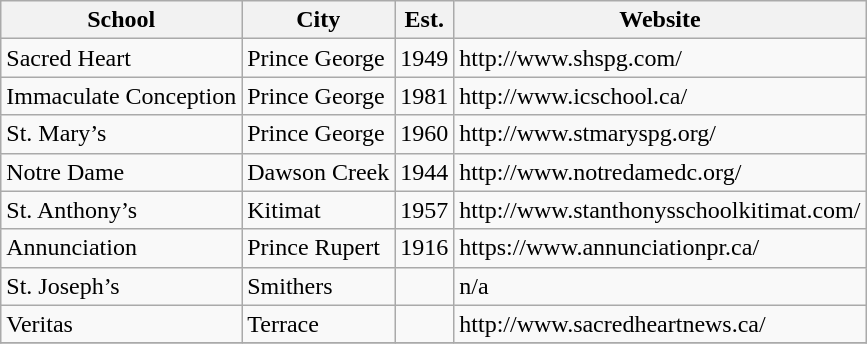<table class="wikitable" border="1">
<tr>
<th>School</th>
<th>City</th>
<th>Est.</th>
<th>Website</th>
</tr>
<tr>
<td>Sacred Heart</td>
<td>Prince George</td>
<td>1949</td>
<td>http://www.shspg.com/</td>
</tr>
<tr>
<td>Immaculate Conception</td>
<td>Prince George</td>
<td>1981</td>
<td>http://www.icschool.ca/</td>
</tr>
<tr>
<td>St. Mary’s</td>
<td>Prince George</td>
<td>1960</td>
<td>http://www.stmaryspg.org/</td>
</tr>
<tr>
<td>Notre Dame</td>
<td>Dawson Creek</td>
<td>1944</td>
<td>http://www.notredamedc.org/</td>
</tr>
<tr>
<td>St. Anthony’s</td>
<td>Kitimat</td>
<td>1957</td>
<td>http://www.stanthonysschoolkitimat.com/</td>
</tr>
<tr>
<td>Annunciation</td>
<td>Prince Rupert</td>
<td>1916</td>
<td>https://www.annunciationpr.ca/</td>
</tr>
<tr>
<td>St. Joseph’s</td>
<td>Smithers</td>
<td></td>
<td>n/a</td>
</tr>
<tr>
<td>Veritas</td>
<td>Terrace</td>
<td></td>
<td>http://www.sacredheartnews.ca/</td>
</tr>
<tr>
</tr>
</table>
